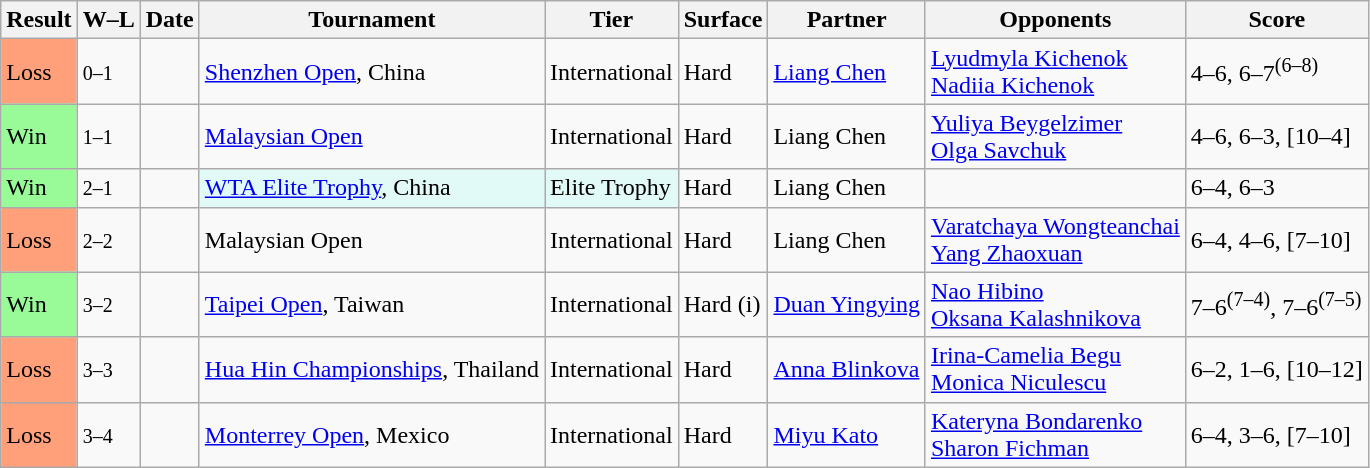<table class="sortable wikitable">
<tr>
<th>Result</th>
<th class="unsortable">W–L</th>
<th>Date</th>
<th>Tournament</th>
<th>Tier</th>
<th>Surface</th>
<th>Partner</th>
<th>Opponents</th>
<th class="unsortable">Score</th>
</tr>
<tr>
<td style="background:#ffa07a;">Loss</td>
<td><small>0–1</small></td>
<td><a href='#'></a></td>
<td><a href='#'>Shenzhen Open</a>, China</td>
<td>International</td>
<td>Hard</td>
<td> <a href='#'>Liang Chen</a></td>
<td> <a href='#'>Lyudmyla Kichenok</a> <br>  <a href='#'>Nadiia Kichenok</a></td>
<td>4–6, 6–7<sup>(6–8)</sup></td>
</tr>
<tr>
<td style="background:#98fb98;">Win</td>
<td><small>1–1</small></td>
<td><a href='#'></a></td>
<td><a href='#'>Malaysian Open</a></td>
<td>International</td>
<td>Hard</td>
<td> Liang Chen</td>
<td> <a href='#'>Yuliya Beygelzimer</a> <br>  <a href='#'>Olga Savchuk</a></td>
<td>4–6, 6–3, [10–4]</td>
</tr>
<tr>
<td style="background:#98fb98;">Win</td>
<td><small>2–1</small></td>
<td><a href='#'></a></td>
<td style="background:#e2faf7;"><a href='#'>WTA Elite Trophy</a>, China</td>
<td style="background:#e2faf7;">Elite Trophy</td>
<td>Hard</td>
<td> Liang Chen</td>
<td></td>
<td>6–4, 6–3</td>
</tr>
<tr>
<td style="background:#ffa07a;">Loss</td>
<td><small>2–2</small></td>
<td><a href='#'></a></td>
<td>Malaysian Open</td>
<td>International</td>
<td>Hard</td>
<td> Liang Chen</td>
<td> <a href='#'>Varatchaya Wongteanchai</a> <br>  <a href='#'>Yang Zhaoxuan</a></td>
<td>6–4, 4–6, [7–10]</td>
</tr>
<tr>
<td style="background:#98fb98;">Win</td>
<td><small>3–2</small></td>
<td><a href='#'></a></td>
<td><a href='#'>Taipei Open</a>, Taiwan</td>
<td>International</td>
<td>Hard (i)</td>
<td> <a href='#'>Duan Yingying</a></td>
<td> <a href='#'>Nao Hibino</a> <br>  <a href='#'>Oksana Kalashnikova</a></td>
<td>7–6<sup>(7–4)</sup>, 7–6<sup>(7–5)</sup></td>
</tr>
<tr>
<td style="background:#ffa07a;">Loss</td>
<td><small>3–3</small></td>
<td><a href='#'></a></td>
<td><a href='#'>Hua Hin Championships</a>, Thailand</td>
<td>International</td>
<td>Hard</td>
<td> <a href='#'>Anna Blinkova</a></td>
<td> <a href='#'>Irina-Camelia Begu</a> <br>  <a href='#'>Monica Niculescu</a></td>
<td>6–2, 1–6, [10–12]</td>
</tr>
<tr>
<td style="background:#ffa07a;">Loss</td>
<td><small>3–4</small></td>
<td><a href='#'></a></td>
<td><a href='#'>Monterrey Open</a>, Mexico</td>
<td>International</td>
<td>Hard</td>
<td> <a href='#'>Miyu Kato</a></td>
<td> <a href='#'>Kateryna Bondarenko</a> <br>  <a href='#'>Sharon Fichman</a></td>
<td>6–4, 3–6, [7–10]</td>
</tr>
</table>
